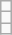<table class="wikitable">
<tr>
<td></td>
</tr>
<tr>
<td></td>
</tr>
<tr>
<td></td>
</tr>
</table>
